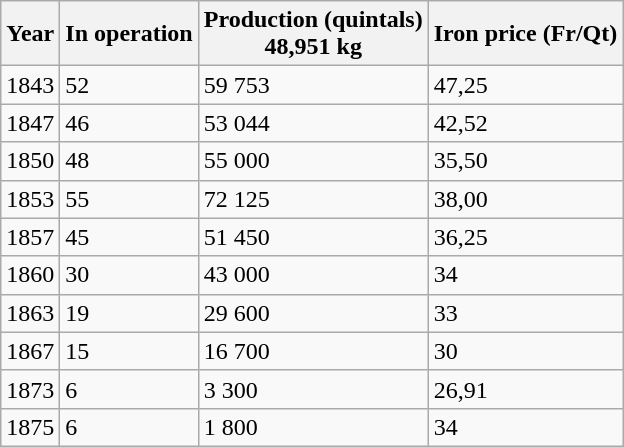<table class="wikitable sortable mw-collapsible">
<tr>
<th>Year</th>
<th>In operation</th>
<th>Production (quintals)<br>48,951 kg</th>
<th>Iron price (Fr/Qt)</th>
</tr>
<tr>
<td>1843</td>
<td>52</td>
<td>59 753</td>
<td>47,25</td>
</tr>
<tr>
<td>1847</td>
<td>46</td>
<td>53 044</td>
<td>42,52</td>
</tr>
<tr>
<td>1850</td>
<td>48</td>
<td>55 000</td>
<td>35,50</td>
</tr>
<tr>
<td>1853</td>
<td>55</td>
<td>72 125</td>
<td>38,00</td>
</tr>
<tr>
<td>1857</td>
<td>45</td>
<td>51 450</td>
<td>36,25</td>
</tr>
<tr>
<td>1860</td>
<td>30</td>
<td>43 000</td>
<td>34</td>
</tr>
<tr>
<td>1863</td>
<td>19</td>
<td>29 600</td>
<td>33</td>
</tr>
<tr>
<td>1867</td>
<td>15</td>
<td>16 700</td>
<td>30</td>
</tr>
<tr>
<td>1873</td>
<td>6</td>
<td>3 300</td>
<td>26,91</td>
</tr>
<tr>
<td>1875</td>
<td>6</td>
<td>1 800</td>
<td>34</td>
</tr>
</table>
